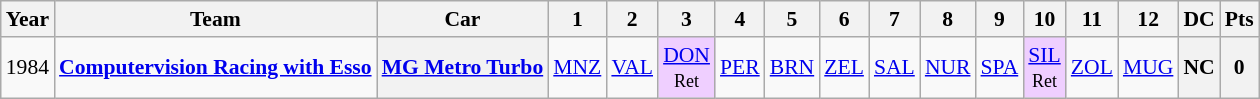<table class="wikitable" style="text-align:center; font-size:90%">
<tr>
<th>Year</th>
<th>Team</th>
<th>Car</th>
<th>1</th>
<th>2</th>
<th>3</th>
<th>4</th>
<th>5</th>
<th>6</th>
<th>7</th>
<th>8</th>
<th>9</th>
<th>10</th>
<th>11</th>
<th>12</th>
<th>DC</th>
<th>Pts</th>
</tr>
<tr>
<td>1984</td>
<td align="left"> <a href='#'><strong>Computervision Racing with Esso</strong></a></td>
<th><a href='#'>MG Metro Turbo</a></th>
<td><a href='#'>MNZ</a></td>
<td><a href='#'>VAL</a></td>
<td style="background:#EFCFFF;"><a href='#'>DON</a><br><small>Ret</small></td>
<td><a href='#'>PER</a></td>
<td><a href='#'>BRN</a></td>
<td><a href='#'>ZEL</a></td>
<td><a href='#'>SAL</a></td>
<td><a href='#'>NUR</a></td>
<td><a href='#'>SPA</a></td>
<td style="background:#EFCFFF;"><a href='#'>SIL</a><br><small>Ret</small></td>
<td><a href='#'>ZOL</a></td>
<td><a href='#'>MUG</a></td>
<th>NC</th>
<th>0</th>
</tr>
</table>
